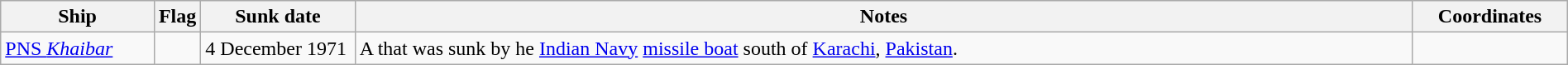<table class="wikitable" style="width:100%" |>
<tr>
<th style="width:10%">Ship</th>
<th>Flag</th>
<th style="width:10%">Sunk date</th>
<th style="width:70%">Notes</th>
<th style="width:10%">Coordinates</th>
</tr>
<tr>
<td><a href='#'>PNS <em>Khaibar</em></a></td>
<td></td>
<td>4 December 1971</td>
<td>A  that was sunk by he <a href='#'>Indian Navy</a> <a href='#'>missile boat</a>  south of <a href='#'>Karachi</a>, <a href='#'>Pakistan</a>.</td>
<td></td>
</tr>
</table>
